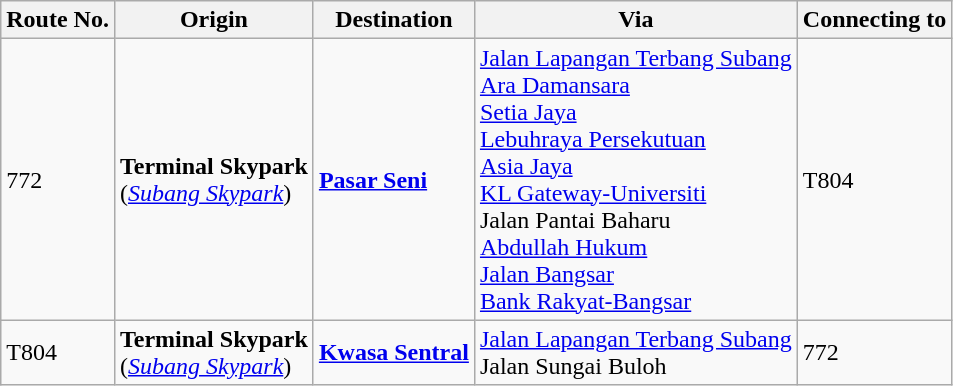<table class="wikitable">
<tr>
<th>Route No.</th>
<th>Origin</th>
<th>Destination</th>
<th>Via</th>
<th>Connecting to</th>
</tr>
<tr>
<td>772</td>
<td> <strong>Terminal Skypark</strong><br>(<em><a href='#'>Subang Skypark</a></em>)</td>
<td> <strong><a href='#'>Pasar Seni</a></strong></td>
<td><a href='#'>Jalan Lapangan Terbang Subang</a><br> <a href='#'>Ara Damansara</a><br> <a href='#'>Setia Jaya</a><br><a href='#'>Lebuhraya Persekutuan</a><br> <a href='#'>Asia Jaya</a><br> <a href='#'>KL Gateway-Universiti</a><br>Jalan Pantai Baharu<br> <a href='#'>Abdullah Hukum</a><br><a href='#'>Jalan Bangsar</a><br> <a href='#'>Bank Rakyat-Bangsar</a></td>
<td>T804</td>
</tr>
<tr>
<td>T804</td>
<td> <strong>Terminal Skypark</strong><br>(<em><a href='#'>Subang Skypark</a></em>)</td>
<td> <strong><a href='#'>Kwasa Sentral</a></strong></td>
<td><a href='#'>Jalan Lapangan Terbang Subang</a><br>Jalan Sungai Buloh</td>
<td>772</td>
</tr>
</table>
